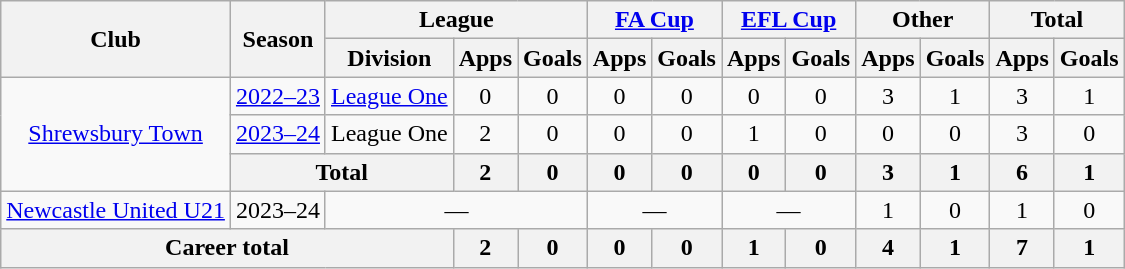<table class="wikitable" style="text-align:center">
<tr>
<th rowspan="2">Club</th>
<th rowspan="2">Season</th>
<th colspan="3">League</th>
<th colspan="2"><a href='#'>FA Cup</a></th>
<th colspan="2"><a href='#'>EFL Cup</a></th>
<th colspan="2">Other</th>
<th colspan="2">Total</th>
</tr>
<tr>
<th>Division</th>
<th>Apps</th>
<th>Goals</th>
<th>Apps</th>
<th>Goals</th>
<th>Apps</th>
<th>Goals</th>
<th>Apps</th>
<th>Goals</th>
<th>Apps</th>
<th>Goals</th>
</tr>
<tr>
<td rowspan=3><a href='#'>Shrewsbury Town</a></td>
<td><a href='#'>2022–23</a></td>
<td><a href='#'>League One</a></td>
<td>0</td>
<td>0</td>
<td>0</td>
<td>0</td>
<td>0</td>
<td>0</td>
<td>3</td>
<td>1</td>
<td>3</td>
<td>1</td>
</tr>
<tr>
<td><a href='#'>2023–24</a></td>
<td>League One</td>
<td>2</td>
<td>0</td>
<td>0</td>
<td>0</td>
<td>1</td>
<td>0</td>
<td>0</td>
<td>0</td>
<td>3</td>
<td>0</td>
</tr>
<tr>
<th colspan=2>Total</th>
<th>2</th>
<th>0</th>
<th>0</th>
<th>0</th>
<th>0</th>
<th>0</th>
<th>3</th>
<th>1</th>
<th>6</th>
<th>1</th>
</tr>
<tr>
<td><a href='#'>Newcastle United U21</a></td>
<td>2023–24</td>
<td colspan=3>—</td>
<td colspan=2>—</td>
<td colspan=2>—</td>
<td>1</td>
<td>0</td>
<td>1</td>
<td>0</td>
</tr>
<tr>
<th colspan="3">Career total</th>
<th>2</th>
<th>0</th>
<th>0</th>
<th>0</th>
<th>1</th>
<th>0</th>
<th>4</th>
<th>1</th>
<th>7</th>
<th>1</th>
</tr>
</table>
